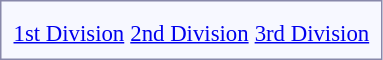<table style="border:1px solid #8888aa; background-color:#f7f8ff; padding:5px; font-size:95%; float: left; margin: 0px 12px 12px 0px;">
<tr>
<td align="center"></td>
<td></td>
<td></td>
</tr>
<tr>
<td align="center"><a href='#'>1st Division</a></td>
<td align="center"><a href='#'>2nd Division</a></td>
<td align="center"><a href='#'>3rd Division</a></td>
</tr>
</table>
